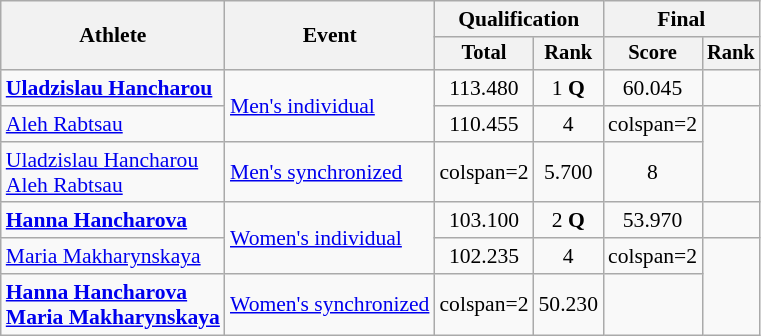<table class="wikitable" style="text-align:center; font-size:90%">
<tr>
<th rowspan=2>Athlete</th>
<th rowspan=2>Event</th>
<th colspan=2>Qualification</th>
<th colspan=2>Final</th>
</tr>
<tr style="font-size:95%">
<th>Total</th>
<th>Rank</th>
<th>Score</th>
<th>Rank</th>
</tr>
<tr>
<td align=left><strong><a href='#'>Uladzislau Hancharou</a></strong></td>
<td rowspan=2 align=left><a href='#'>Men's individual</a></td>
<td>113.480</td>
<td>1 <strong>Q</strong></td>
<td>60.045</td>
<td></td>
</tr>
<tr>
<td align=left><a href='#'>Aleh Rabtsau</a></td>
<td>110.455</td>
<td>4</td>
<td>colspan=2 </td>
</tr>
<tr>
<td align=left><a href='#'>Uladzislau Hancharou</a><br><a href='#'>Aleh Rabtsau</a></td>
<td align=left><a href='#'>Men's synchronized</a></td>
<td>colspan=2 </td>
<td>5.700</td>
<td>8</td>
</tr>
<tr>
<td align=left><strong><a href='#'>Hanna Hancharova</a></strong></td>
<td rowspan=2 align=left><a href='#'>Women's individual</a></td>
<td>103.100</td>
<td>2 <strong>Q</strong></td>
<td>53.970</td>
<td></td>
</tr>
<tr>
<td align=left><a href='#'>Maria Makharynskaya</a></td>
<td>102.235</td>
<td>4</td>
<td>colspan=2 </td>
</tr>
<tr>
<td align=left><strong><a href='#'>Hanna Hancharova</a><br><a href='#'>Maria Makharynskaya</a></strong></td>
<td align=left><a href='#'>Women's synchronized</a></td>
<td>colspan=2 </td>
<td>50.230</td>
<td></td>
</tr>
</table>
